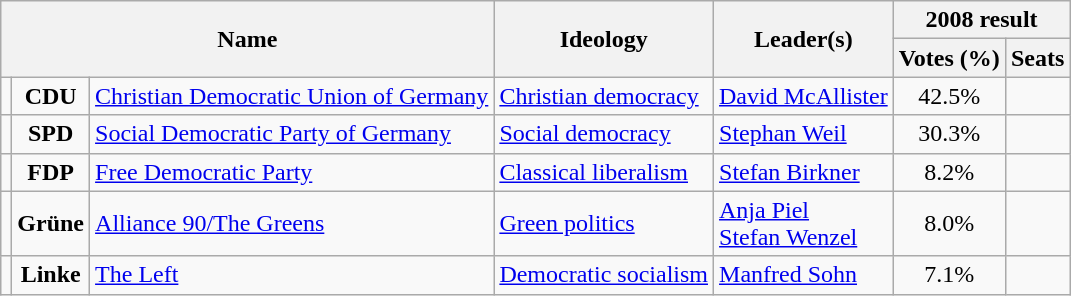<table class="wikitable">
<tr>
<th rowspan=2 colspan=3>Name</th>
<th rowspan=2>Ideology</th>
<th rowspan=2>Leader(s)</th>
<th colspan=2>2008 result</th>
</tr>
<tr>
<th>Votes (%)</th>
<th>Seats</th>
</tr>
<tr>
<td bgcolor=></td>
<td align=center><strong>CDU</strong></td>
<td><a href='#'>Christian Democratic Union of Germany</a><br></td>
<td><a href='#'>Christian democracy</a></td>
<td><a href='#'>David McAllister</a></td>
<td align=center>42.5%</td>
<td></td>
</tr>
<tr>
<td bgcolor=></td>
<td align=center><strong>SPD</strong></td>
<td><a href='#'>Social Democratic Party of Germany</a><br></td>
<td><a href='#'>Social democracy</a></td>
<td><a href='#'>Stephan Weil</a></td>
<td align=center>30.3%</td>
<td></td>
</tr>
<tr>
<td bgcolor=></td>
<td align=center><strong>FDP</strong></td>
<td><a href='#'>Free Democratic Party</a><br></td>
<td><a href='#'>Classical liberalism</a></td>
<td><a href='#'>Stefan Birkner</a></td>
<td align=center>8.2%</td>
<td></td>
</tr>
<tr>
<td bgcolor=></td>
<td align=center><strong>Grüne</strong></td>
<td><a href='#'>Alliance 90/The Greens</a><br></td>
<td><a href='#'>Green politics</a></td>
<td><a href='#'>Anja Piel</a><br><a href='#'>Stefan Wenzel</a></td>
<td align=center>8.0%</td>
<td></td>
</tr>
<tr>
<td bgcolor=></td>
<td align=center><strong>Linke</strong></td>
<td><a href='#'>The Left</a><br></td>
<td><a href='#'>Democratic socialism</a></td>
<td><a href='#'>Manfred Sohn</a></td>
<td align=center>7.1%</td>
<td></td>
</tr>
</table>
